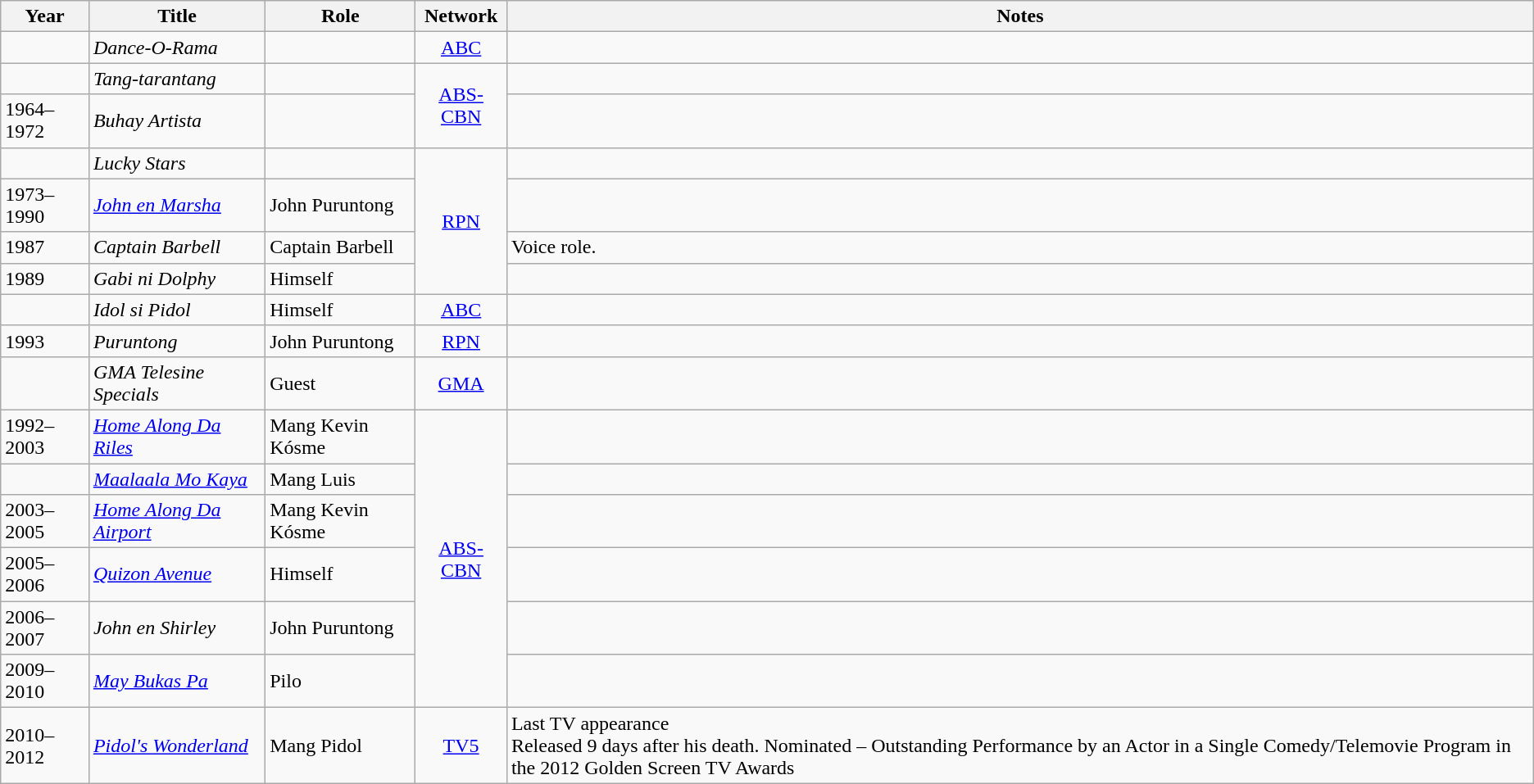<table class="wikitable">
<tr>
<th>Year</th>
<th>Title</th>
<th>Role</th>
<th>Network</th>
<th>Notes</th>
</tr>
<tr>
<td></td>
<td><em>Dance-O-Rama</em></td>
<td></td>
<td style="text-align:center;"><a href='#'>ABC</a></td>
<td></td>
</tr>
<tr>
<td></td>
<td><em>Tang-tarantang</em></td>
<td></td>
<td rowspan="2" style="text-align:center;"><a href='#'>ABS-CBN</a></td>
<td></td>
</tr>
<tr>
<td>1964–1972</td>
<td><em>Buhay Artista</em></td>
<td></td>
<td></td>
</tr>
<tr>
<td></td>
<td><em>Lucky Stars</em></td>
<td></td>
<td rowspan="4" style="text-align:center;"><a href='#'>RPN</a></td>
<td></td>
</tr>
<tr>
<td>1973–1990</td>
<td><em><a href='#'>John en Marsha</a></em></td>
<td>John Puruntong</td>
<td></td>
</tr>
<tr>
<td>1987</td>
<td><em>Captain Barbell</em></td>
<td>Captain Barbell</td>
<td>Voice role.</td>
</tr>
<tr>
<td>1989</td>
<td><em>Gabi ni Dolphy</em></td>
<td>Himself</td>
<td></td>
</tr>
<tr>
<td></td>
<td><em>Idol si Pidol</em></td>
<td>Himself</td>
<td style="text-align:center;"><a href='#'>ABC</a></td>
<td></td>
</tr>
<tr>
<td>1993</td>
<td><em>Puruntong</em></td>
<td>John Puruntong</td>
<td style="text-align:center;"><a href='#'>RPN</a></td>
<td></td>
</tr>
<tr>
<td></td>
<td><em>GMA Telesine Specials</em></td>
<td>Guest</td>
<td style="text-align:center;"><a href='#'>GMA</a></td>
<td></td>
</tr>
<tr>
<td>1992–2003</td>
<td><em><a href='#'>Home Along Da Riles</a></em></td>
<td>Mang Kevin Kósme</td>
<td rowspan="6" style="text-align:center;"><a href='#'>ABS-CBN</a></td>
<td></td>
</tr>
<tr>
<td></td>
<td><em><a href='#'>Maalaala Mo Kaya</a></em></td>
<td>Mang Luis</td>
<td></td>
</tr>
<tr>
<td>2003–2005</td>
<td><em><a href='#'>Home Along Da Airport</a></em></td>
<td>Mang Kevin Kósme</td>
<td></td>
</tr>
<tr>
<td>2005–2006</td>
<td><em><a href='#'>Quizon Avenue</a></em></td>
<td>Himself</td>
<td></td>
</tr>
<tr>
<td>2006–2007</td>
<td><em>John en Shirley</em></td>
<td>John Puruntong</td>
<td></td>
</tr>
<tr>
<td>2009–2010</td>
<td><em><a href='#'>May Bukas Pa</a></em></td>
<td>Pilo</td>
<td></td>
</tr>
<tr>
<td>2010–2012</td>
<td><em><a href='#'>Pidol's Wonderland</a></em></td>
<td>Mang Pidol</td>
<td style="text-align:center;"><a href='#'>TV5</a></td>
<td>Last TV appearance<br>Released 9 days after his death.
Nominated – Outstanding Performance by an Actor in a Single Comedy/Telemovie Program in the 2012 Golden Screen TV Awards</td>
</tr>
</table>
